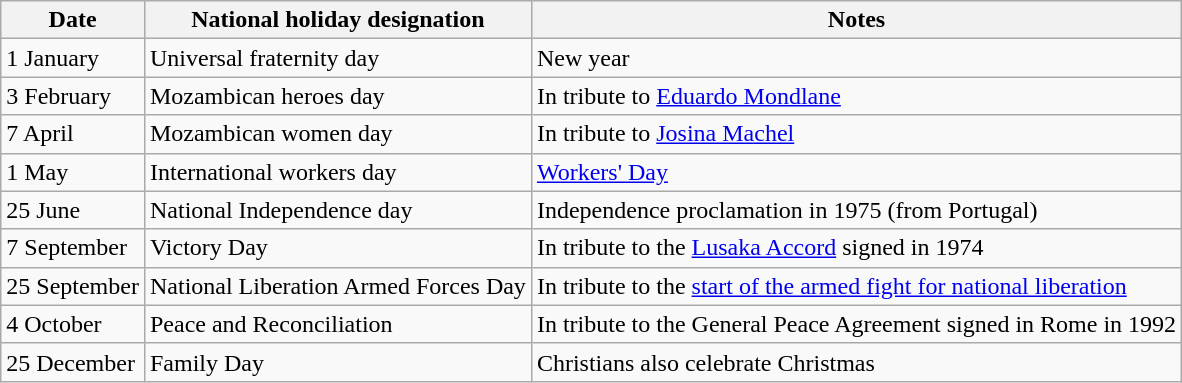<table class="wikitable">
<tr>
<th>Date</th>
<th>National holiday designation</th>
<th>Notes</th>
</tr>
<tr>
<td>1 January</td>
<td>Universal fraternity day</td>
<td>New year</td>
</tr>
<tr>
<td>3 February</td>
<td>Mozambican heroes day</td>
<td>In tribute to <a href='#'>Eduardo Mondlane</a></td>
</tr>
<tr>
<td>7 April</td>
<td>Mozambican women day</td>
<td>In tribute to <a href='#'>Josina Machel</a></td>
</tr>
<tr>
<td>1 May</td>
<td>International workers day</td>
<td><a href='#'>Workers' Day</a></td>
</tr>
<tr>
<td>25 June</td>
<td>National Independence day</td>
<td>Independence proclamation in 1975 (from Portugal)</td>
</tr>
<tr>
<td>7 September</td>
<td>Victory Day</td>
<td>In tribute to the <a href='#'>Lusaka Accord</a> signed in 1974</td>
</tr>
<tr>
<td>25 September</td>
<td>National Liberation Armed Forces Day</td>
<td>In tribute to the <a href='#'>start of the armed fight for national liberation</a></td>
</tr>
<tr>
<td>4 October</td>
<td>Peace and Reconciliation</td>
<td>In tribute to the General Peace Agreement signed in Rome in 1992</td>
</tr>
<tr>
<td>25 December</td>
<td>Family Day</td>
<td>Christians also celebrate Christmas</td>
</tr>
</table>
